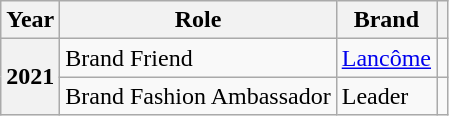<table class="wikitable plainrowheaders">
<tr>
<th scope="col">Year</th>
<th scope="col">Role</th>
<th scope="col">Brand</th>
<th scope="col" class="unsortable"></th>
</tr>
<tr>
<th scope="row" rowspan="2">2021</th>
<td>Brand Friend</td>
<td><a href='#'>Lancôme</a></td>
<td style="text-align:center"></td>
</tr>
<tr>
<td>Brand Fashion Ambassador</td>
<td>Leader</td>
<td style="text-align:center"></td>
</tr>
</table>
